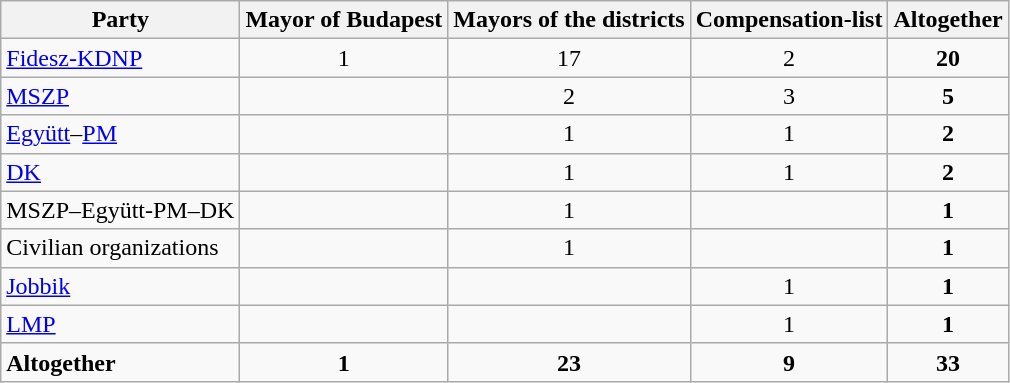<table class="wikitable">
<tr>
<th>Party</th>
<th>Mayor of Budapest</th>
<th>Mayors of the districts</th>
<th>Compensation-list</th>
<th>Altogether</th>
</tr>
<tr>
<td><a href='#'>Fidesz-KDNP</a></td>
<td align="center">1</td>
<td align="center">17</td>
<td align="center">2</td>
<td align="center"><strong>20</strong></td>
</tr>
<tr>
<td><a href='#'>MSZP</a></td>
<td></td>
<td align="center">2</td>
<td align="center">3</td>
<td align="center"><strong>5</strong></td>
</tr>
<tr>
<td><a href='#'>Együtt</a>–<a href='#'>PM</a></td>
<td></td>
<td align="center">1</td>
<td align="center">1</td>
<td align="center"><strong>2</strong></td>
</tr>
<tr>
<td><a href='#'>DK</a></td>
<td></td>
<td align="center">1</td>
<td align="center">1</td>
<td align="center"><strong>2</strong></td>
</tr>
<tr>
<td>MSZP–Együtt-PM–DK</td>
<td></td>
<td align="center">1</td>
<td></td>
<td align="center"><strong>1</strong></td>
</tr>
<tr>
<td>Civilian organizations</td>
<td></td>
<td align="center">1</td>
<td></td>
<td align="center"><strong>1</strong></td>
</tr>
<tr>
<td><a href='#'>Jobbik</a></td>
<td></td>
<td></td>
<td align="center">1</td>
<td align="center"><strong>1</strong></td>
</tr>
<tr>
<td><a href='#'>LMP</a></td>
<td></td>
<td></td>
<td align="center">1</td>
<td align="center"><strong>1</strong></td>
</tr>
<tr>
<td><strong>Altogether</strong></td>
<td align="center"><strong>1</strong></td>
<td align="center"><strong>23</strong></td>
<td align="center"><strong>9</strong></td>
<td align="center"><strong>33</strong></td>
</tr>
</table>
